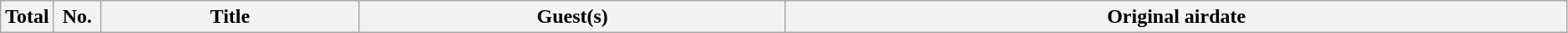<table class="wikitable plainrowheaders" style="width:99%;">
<tr>
<th style="width:30px;">Total</th>
<th style="width:30px;">No.</th>
<th>Title</th>
<th>Guest(s)</th>
<th>Original airdate<br>




</th>
</tr>
</table>
